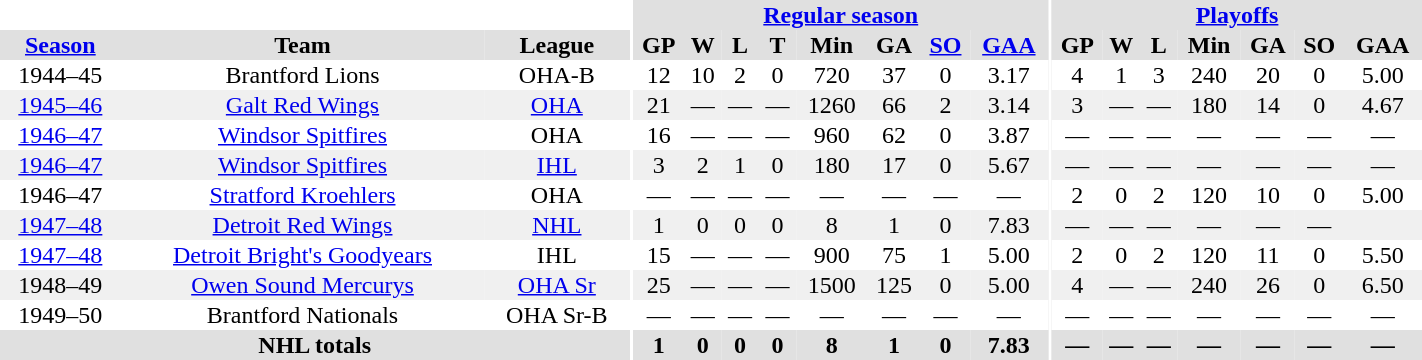<table border="0" cellpadding="1" cellspacing="0" style="width:75%; text-align:center;">
<tr bgcolor="#e0e0e0">
<th colspan="3" bgcolor="#ffffff"></th>
<th rowspan="99" bgcolor="#ffffff"></th>
<th colspan="8" bgcolor="#e0e0e0"><a href='#'>Regular season</a></th>
<th rowspan="99" bgcolor="#ffffff"></th>
<th colspan="7" bgcolor="#e0e0e0"><a href='#'>Playoffs</a></th>
</tr>
<tr bgcolor="#e0e0e0">
<th><a href='#'>Season</a></th>
<th>Team</th>
<th>League</th>
<th>GP</th>
<th>W</th>
<th>L</th>
<th>T</th>
<th>Min</th>
<th>GA</th>
<th><a href='#'>SO</a></th>
<th><a href='#'>GAA</a></th>
<th>GP</th>
<th>W</th>
<th>L</th>
<th>Min</th>
<th>GA</th>
<th>SO</th>
<th>GAA</th>
</tr>
<tr>
<td>1944–45</td>
<td>Brantford Lions</td>
<td>OHA-B</td>
<td>12</td>
<td>10</td>
<td>2</td>
<td>0</td>
<td>720</td>
<td>37</td>
<td>0</td>
<td>3.17</td>
<td>4</td>
<td>1</td>
<td>3</td>
<td>240</td>
<td>20</td>
<td>0</td>
<td>5.00</td>
</tr>
<tr bgcolor="#f0f0f0">
<td><a href='#'>1945–46</a></td>
<td><a href='#'>Galt Red Wings</a></td>
<td><a href='#'>OHA</a></td>
<td>21</td>
<td>—</td>
<td>—</td>
<td>—</td>
<td>1260</td>
<td>66</td>
<td>2</td>
<td>3.14</td>
<td>3</td>
<td>—</td>
<td>—</td>
<td>180</td>
<td>14</td>
<td>0</td>
<td>4.67</td>
</tr>
<tr>
<td><a href='#'>1946–47</a></td>
<td><a href='#'>Windsor Spitfires</a></td>
<td>OHA</td>
<td>16</td>
<td>—</td>
<td>—</td>
<td>—</td>
<td>960</td>
<td>62</td>
<td>0</td>
<td>3.87</td>
<td>—</td>
<td>—</td>
<td>—</td>
<td>—</td>
<td>—</td>
<td>—</td>
<td>—</td>
</tr>
<tr bgcolor="#f0f0f0">
<td><a href='#'>1946–47</a></td>
<td><a href='#'>Windsor Spitfires</a></td>
<td><a href='#'>IHL</a></td>
<td>3</td>
<td>2</td>
<td>1</td>
<td>0</td>
<td>180</td>
<td>17</td>
<td>0</td>
<td>5.67</td>
<td>—</td>
<td>—</td>
<td>—</td>
<td>—</td>
<td>—</td>
<td>—</td>
<td>—</td>
</tr>
<tr>
<td>1946–47</td>
<td><a href='#'>Stratford Kroehlers</a></td>
<td>OHA</td>
<td>—</td>
<td>—</td>
<td>—</td>
<td>—</td>
<td>—</td>
<td>—</td>
<td>—</td>
<td>—</td>
<td>2</td>
<td>0</td>
<td>2</td>
<td>120</td>
<td>10</td>
<td>0</td>
<td>5.00</td>
</tr>
<tr bgcolor="#f0f0f0">
<td><a href='#'>1947–48</a></td>
<td><a href='#'>Detroit Red Wings</a></td>
<td><a href='#'>NHL</a></td>
<td>1</td>
<td>0</td>
<td>0</td>
<td>0</td>
<td>8</td>
<td>1</td>
<td>0</td>
<td>7.83</td>
<td>—</td>
<td>—</td>
<td>—</td>
<td>—</td>
<td>—</td>
<td>—</td>
<td></td>
</tr>
<tr>
<td><a href='#'>1947–48</a></td>
<td><a href='#'>Detroit Bright's Goodyears</a></td>
<td>IHL</td>
<td>15</td>
<td>—</td>
<td>—</td>
<td>—</td>
<td>900</td>
<td>75</td>
<td>1</td>
<td>5.00</td>
<td>2</td>
<td>0</td>
<td>2</td>
<td>120</td>
<td>11</td>
<td>0</td>
<td>5.50</td>
</tr>
<tr bgcolor="#f0f0f0">
<td>1948–49</td>
<td><a href='#'>Owen Sound Mercurys</a></td>
<td><a href='#'>OHA Sr</a></td>
<td>25</td>
<td>—</td>
<td>—</td>
<td>—</td>
<td>1500</td>
<td>125</td>
<td>0</td>
<td>5.00</td>
<td>4</td>
<td>—</td>
<td>—</td>
<td>240</td>
<td>26</td>
<td>0</td>
<td>6.50</td>
</tr>
<tr>
<td>1949–50</td>
<td>Brantford Nationals</td>
<td>OHA Sr-B</td>
<td>—</td>
<td>—</td>
<td>—</td>
<td>—</td>
<td>—</td>
<td>—</td>
<td>—</td>
<td>—</td>
<td>—</td>
<td>—</td>
<td>—</td>
<td>—</td>
<td>—</td>
<td>—</td>
<td>—</td>
</tr>
<tr bgcolor="#e0e0e0">
<th colspan="3">NHL totals</th>
<th>1</th>
<th>0</th>
<th>0</th>
<th>0</th>
<th>8</th>
<th>1</th>
<th>0</th>
<th>7.83</th>
<th>—</th>
<th>—</th>
<th>—</th>
<th>—</th>
<th>—</th>
<th>—</th>
<th>—</th>
</tr>
</table>
